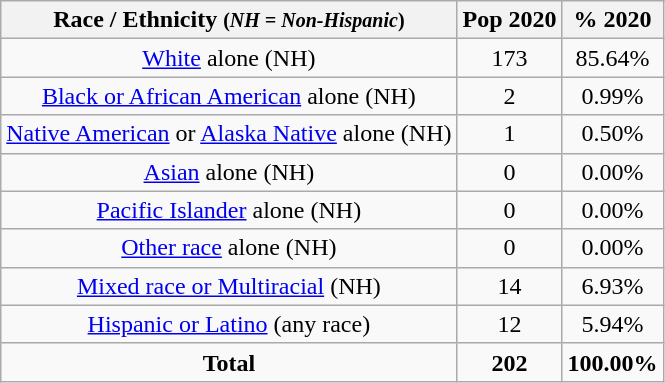<table class="wikitable" style="text-align:center;">
<tr>
<th>Race / Ethnicity <small>(<em>NH = Non-Hispanic</em>)</small></th>
<th>Pop 2020</th>
<th>% 2020</th>
</tr>
<tr>
<td><a href='#'>White</a> alone (NH)</td>
<td>173</td>
<td>85.64%</td>
</tr>
<tr>
<td><a href='#'>Black or African American</a> alone (NH)</td>
<td>2</td>
<td>0.99%</td>
</tr>
<tr>
<td><a href='#'>Native American</a> or <a href='#'>Alaska Native</a> alone (NH)</td>
<td>1</td>
<td>0.50%</td>
</tr>
<tr>
<td><a href='#'>Asian</a> alone (NH)</td>
<td>0</td>
<td>0.00%</td>
</tr>
<tr>
<td><a href='#'>Pacific Islander</a> alone (NH)</td>
<td>0</td>
<td>0.00%</td>
</tr>
<tr>
<td><a href='#'>Other race</a> alone (NH)</td>
<td>0</td>
<td>0.00%</td>
</tr>
<tr>
<td><a href='#'>Mixed race or Multiracial</a> (NH)</td>
<td>14</td>
<td>6.93%</td>
</tr>
<tr>
<td><a href='#'>Hispanic or Latino</a> (any race)</td>
<td>12</td>
<td>5.94%</td>
</tr>
<tr>
<td><strong>Total</strong></td>
<td><strong>202</strong></td>
<td><strong>100.00%</strong></td>
</tr>
</table>
